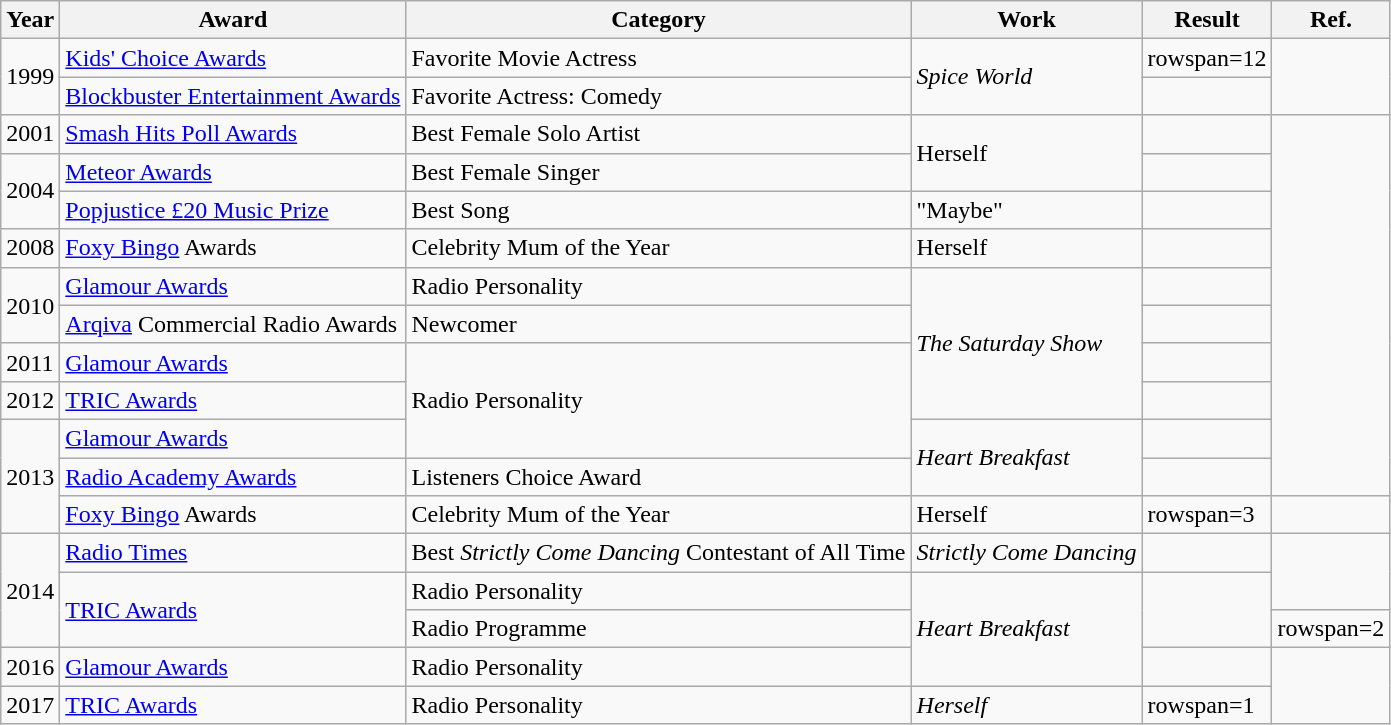<table class="wikitable">
<tr>
<th>Year</th>
<th>Award</th>
<th>Category</th>
<th>Work</th>
<th>Result</th>
<th>Ref.</th>
</tr>
<tr>
<td rowspan=2>1999</td>
<td><a href='#'>Kids' Choice Awards</a></td>
<td>Favorite Movie Actress</td>
<td rowspan=2><em>Spice World</em></td>
<td>rowspan=12 </td>
<td rowspan=2></td>
</tr>
<tr>
<td><a href='#'>Blockbuster Entertainment Awards</a></td>
<td>Favorite Actress: Comedy</td>
</tr>
<tr>
<td>2001</td>
<td><a href='#'>Smash Hits Poll Awards</a></td>
<td>Best Female Solo Artist</td>
<td rowspan=2>Herself</td>
<td></td>
</tr>
<tr>
<td rowspan=2>2004</td>
<td><a href='#'>Meteor Awards</a></td>
<td>Best Female Singer</td>
<td></td>
</tr>
<tr>
<td><a href='#'>Popjustice £20 Music Prize</a></td>
<td>Best Song</td>
<td>"Maybe"</td>
<td></td>
</tr>
<tr>
<td>2008</td>
<td><a href='#'>Foxy Bingo</a> Awards</td>
<td>Celebrity Mum of the Year</td>
<td>Herself</td>
<td></td>
</tr>
<tr>
<td rowspan=2>2010</td>
<td><a href='#'>Glamour Awards</a></td>
<td>Radio Personality</td>
<td rowspan=4><em>The Saturday Show</em></td>
<td></td>
</tr>
<tr>
<td><a href='#'>Arqiva</a> Commercial Radio Awards</td>
<td>Newcomer</td>
<td></td>
</tr>
<tr>
<td>2011</td>
<td><a href='#'>Glamour Awards</a></td>
<td rowspan=3>Radio Personality</td>
<td></td>
</tr>
<tr>
<td>2012</td>
<td><a href='#'>TRIC Awards</a></td>
<td></td>
</tr>
<tr>
<td rowspan=3>2013</td>
<td><a href='#'>Glamour Awards</a></td>
<td rowspan=2><em>Heart Breakfast</em></td>
<td></td>
</tr>
<tr>
<td><a href='#'>Radio Academy Awards</a></td>
<td>Listeners Choice Award</td>
<td></td>
</tr>
<tr>
<td><a href='#'>Foxy Bingo</a> Awards</td>
<td>Celebrity Mum of the Year</td>
<td>Herself</td>
<td>rowspan=3 </td>
<td></td>
</tr>
<tr>
<td rowspan=3>2014</td>
<td><a href='#'>Radio Times</a></td>
<td>Best <em>Strictly Come Dancing</em> Contestant of All Time</td>
<td><em>Strictly Come Dancing</em></td>
<td></td>
</tr>
<tr>
<td rowspan=2><a href='#'>TRIC Awards</a></td>
<td>Radio Personality</td>
<td rowspan=3><em>Heart Breakfast</em></td>
<td rowspan=2></td>
</tr>
<tr>
<td>Radio Programme</td>
<td>rowspan=2 </td>
</tr>
<tr>
<td>2016</td>
<td><a href='#'>Glamour Awards</a></td>
<td>Radio Personality</td>
<td></td>
</tr>
<tr>
<td>2017</td>
<td rowspan=1><a href='#'>TRIC Awards</a></td>
<td>Radio Personality</td>
<td rowspan=1><em>Herself</em></td>
<td>rowspan=1 </td>
</tr>
</table>
